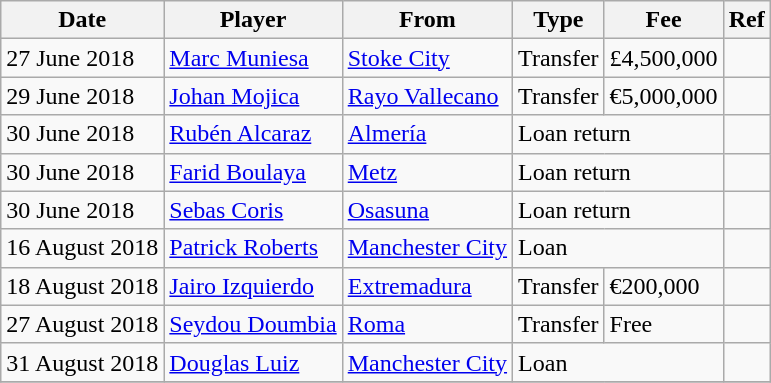<table class="wikitable">
<tr>
<th>Date</th>
<th>Player</th>
<th>From</th>
<th>Type</th>
<th>Fee</th>
<th>Ref</th>
</tr>
<tr>
<td>27 June 2018</td>
<td> <a href='#'>Marc Muniesa</a></td>
<td> <a href='#'>Stoke City</a></td>
<td>Transfer</td>
<td>£4,500,000</td>
<td></td>
</tr>
<tr>
<td>29 June 2018</td>
<td> <a href='#'>Johan Mojica</a></td>
<td> <a href='#'>Rayo Vallecano</a></td>
<td>Transfer</td>
<td>€5,000,000</td>
<td></td>
</tr>
<tr>
<td>30 June 2018</td>
<td> <a href='#'>Rubén Alcaraz</a></td>
<td> <a href='#'>Almería</a></td>
<td colspan=2>Loan return</td>
<td></td>
</tr>
<tr>
<td>30 June 2018</td>
<td> <a href='#'>Farid Boulaya</a></td>
<td> <a href='#'>Metz</a></td>
<td colspan=2>Loan return</td>
<td></td>
</tr>
<tr>
<td>30 June 2018</td>
<td> <a href='#'>Sebas Coris</a></td>
<td> <a href='#'>Osasuna</a></td>
<td colspan=2>Loan return</td>
<td></td>
</tr>
<tr>
<td>16 August 2018</td>
<td> <a href='#'>Patrick Roberts</a></td>
<td> <a href='#'>Manchester City</a></td>
<td colspan=2>Loan</td>
<td></td>
</tr>
<tr>
<td>18 August 2018</td>
<td> <a href='#'>Jairo Izquierdo</a></td>
<td> <a href='#'>Extremadura</a></td>
<td>Transfer</td>
<td>€200,000</td>
<td></td>
</tr>
<tr>
<td>27 August 2018</td>
<td> <a href='#'>Seydou Doumbia</a></td>
<td> <a href='#'>Roma</a></td>
<td>Transfer</td>
<td>Free</td>
<td></td>
</tr>
<tr>
<td>31 August 2018</td>
<td> <a href='#'>Douglas Luiz</a></td>
<td> <a href='#'>Manchester City</a></td>
<td colspan=2>Loan</td>
<td></td>
</tr>
<tr>
</tr>
</table>
